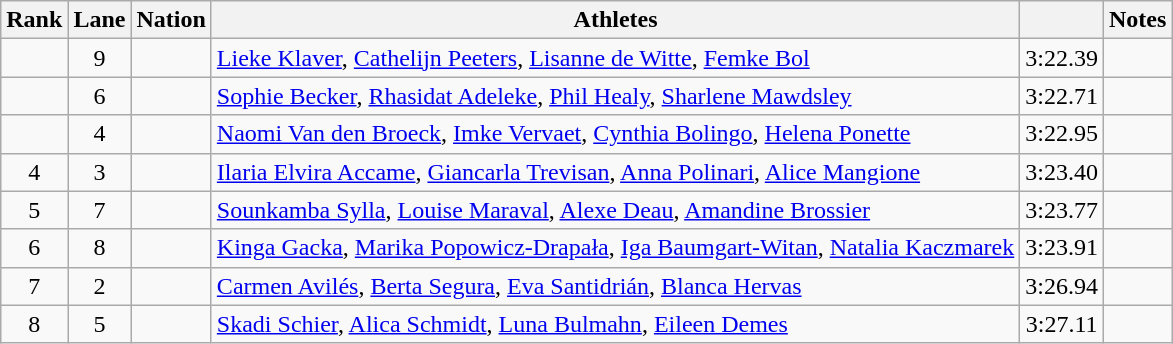<table class="wikitable sortable" style="text-align:center">
<tr>
<th scope="col">Rank</th>
<th scope="col">Lane</th>
<th scope="col">Nation</th>
<th scope="col">Athletes</th>
<th scope="col"></th>
<th scope="col">Notes</th>
</tr>
<tr>
<td></td>
<td>9</td>
<td align="left"></td>
<td align="left"><a href='#'>Lieke Klaver</a>, <a href='#'>Cathelijn Peeters</a>, <a href='#'>Lisanne de Witte</a>, <a href='#'>Femke Bol</a></td>
<td>3:22.39</td>
<td></td>
</tr>
<tr>
<td></td>
<td>6</td>
<td align="left"></td>
<td align="left"><a href='#'>Sophie Becker</a>, <a href='#'>Rhasidat Adeleke</a>, <a href='#'>Phil Healy</a>, <a href='#'>Sharlene Mawdsley</a></td>
<td>3:22.71</td>
<td></td>
</tr>
<tr>
<td></td>
<td>4</td>
<td align="left"></td>
<td align="left"><a href='#'>Naomi Van den Broeck</a>, <a href='#'>Imke Vervaet</a>, <a href='#'>Cynthia Bolingo</a>, <a href='#'>Helena Ponette</a></td>
<td>3:22.95</td>
<td></td>
</tr>
<tr>
<td>4</td>
<td>3</td>
<td align="left"></td>
<td align="left"><a href='#'>Ilaria Elvira Accame</a>, <a href='#'>Giancarla Trevisan</a>, <a href='#'>Anna Polinari</a>, <a href='#'>Alice Mangione</a></td>
<td>3:23.40</td>
<td></td>
</tr>
<tr>
<td>5</td>
<td>7</td>
<td align="left"></td>
<td align="left"><a href='#'>Sounkamba Sylla</a>, <a href='#'>Louise Maraval</a>, <a href='#'>Alexe Deau</a>, <a href='#'>Amandine Brossier</a></td>
<td>3:23.77</td>
<td></td>
</tr>
<tr>
<td>6</td>
<td>8</td>
<td align="left"></td>
<td align="left"><a href='#'>Kinga Gacka</a>, <a href='#'>Marika Popowicz-Drapała</a>, <a href='#'>Iga Baumgart-Witan</a>, <a href='#'>Natalia Kaczmarek</a></td>
<td>3:23.91</td>
<td></td>
</tr>
<tr>
<td>7</td>
<td>2</td>
<td align="left"></td>
<td align="left"><a href='#'>Carmen Avilés</a>, <a href='#'>Berta Segura</a>, <a href='#'>Eva Santidrián</a>, <a href='#'>Blanca Hervas</a></td>
<td>3:26.94</td>
<td></td>
</tr>
<tr>
<td>8</td>
<td>5</td>
<td align="left"></td>
<td align="left"><a href='#'>Skadi Schier</a>, <a href='#'>Alica Schmidt</a>, <a href='#'>Luna Bulmahn</a>, <a href='#'>Eileen Demes</a></td>
<td>3:27.11</td>
<td></td>
</tr>
</table>
